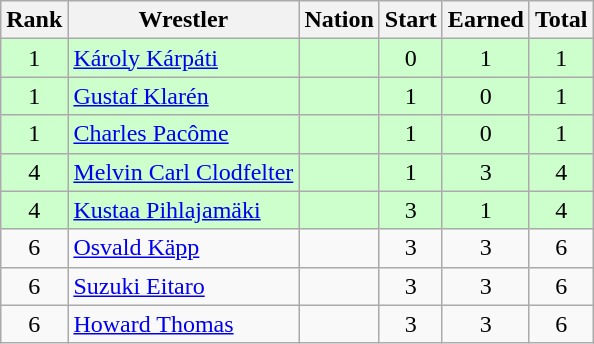<table class="wikitable sortable" style="text-align:center;">
<tr>
<th>Rank</th>
<th>Wrestler</th>
<th>Nation</th>
<th>Start</th>
<th>Earned</th>
<th>Total</th>
</tr>
<tr style="background:#cfc;">
<td>1</td>
<td align=left><a href='#'>Károly Kárpáti</a></td>
<td align=left></td>
<td>0</td>
<td>1</td>
<td>1</td>
</tr>
<tr style="background:#cfc;">
<td>1</td>
<td align=left><a href='#'>Gustaf Klarén</a></td>
<td align=left></td>
<td>1</td>
<td>0</td>
<td>1</td>
</tr>
<tr style="background:#cfc;">
<td>1</td>
<td align=left><a href='#'>Charles Pacôme</a></td>
<td align=left></td>
<td>1</td>
<td>0</td>
<td>1</td>
</tr>
<tr style="background:#cfc;">
<td>4</td>
<td align=left><a href='#'>Melvin Carl Clodfelter</a></td>
<td align=left></td>
<td>1</td>
<td>3</td>
<td>4</td>
</tr>
<tr style="background:#cfc;">
<td>4</td>
<td align=left><a href='#'>Kustaa Pihlajamäki</a></td>
<td align=left></td>
<td>3</td>
<td>1</td>
<td>4</td>
</tr>
<tr ">
<td>6</td>
<td align=left><a href='#'>Osvald Käpp</a></td>
<td align=left></td>
<td>3</td>
<td>3</td>
<td>6</td>
</tr>
<tr>
<td>6</td>
<td align=left><a href='#'>Suzuki Eitaro</a></td>
<td align=left></td>
<td>3</td>
<td>3</td>
<td>6</td>
</tr>
<tr>
<td>6</td>
<td align=left><a href='#'>Howard Thomas</a></td>
<td align=left></td>
<td>3</td>
<td>3</td>
<td>6</td>
</tr>
</table>
